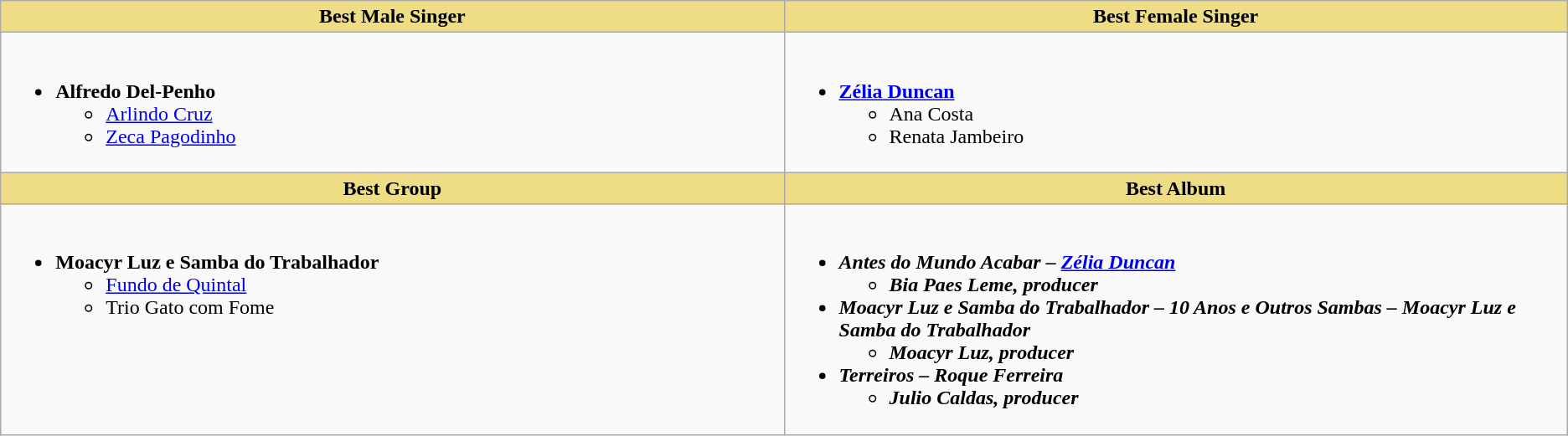<table class="wikitable" style="width=">
<tr>
<th style="background:#EEDD85; width:50%">Best Male Singer</th>
<th style="background:#EEDD85; width:50%">Best Female Singer</th>
</tr>
<tr>
<td style="vertical-align:top"><br><ul><li><strong>Alfredo Del-Penho</strong><ul><li><a href='#'>Arlindo Cruz</a></li><li><a href='#'>Zeca Pagodinho</a></li></ul></li></ul></td>
<td style="vertical-align:top"><br><ul><li><strong><a href='#'>Zélia Duncan</a></strong><ul><li>Ana Costa</li><li>Renata Jambeiro</li></ul></li></ul></td>
</tr>
<tr>
<th style="background:#EEDD85; width:50%">Best Group</th>
<th style="background:#EEDD85; width:50%">Best Album</th>
</tr>
<tr>
<td style="vertical-align:top"><br><ul><li><strong>Moacyr Luz e Samba do Trabalhador</strong><ul><li><a href='#'>Fundo de Quintal</a></li><li>Trio Gato com Fome</li></ul></li></ul></td>
<td style="vertical-align:top"><br><ul><li><strong><em>Antes do Mundo Acabar<em> – <a href='#'>Zélia Duncan</a><strong><ul><li></strong>Bia Paes Leme, producer<strong></li></ul></li><li></em>Moacyr Luz e Samba do Trabalhador – 10 Anos e Outros Sambas<em> – Moacyr Luz e Samba do Trabalhador<ul><li>Moacyr Luz, producer</li></ul></li><li></em>Terreiros<em> – Roque Ferreira<ul><li>Julio Caldas, producer</li></ul></li></ul></td>
</tr>
</table>
